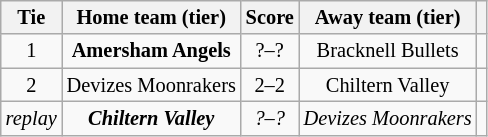<table class="wikitable" style="text-align:center; font-size:85%">
<tr>
<th>Tie</th>
<th>Home team (tier)</th>
<th>Score</th>
<th>Away team (tier)</th>
<th></th>
</tr>
<tr>
<td align="center">1</td>
<td><strong>Amersham Angels</strong></td>
<td align="center">?–?</td>
<td>Bracknell Bullets</td>
<td></td>
</tr>
<tr>
<td align="center">2</td>
<td>Devizes Moonrakers</td>
<td align="center">2–2 </td>
<td>Chiltern Valley</td>
<td></td>
</tr>
<tr>
<td><em>replay</em></td>
<td><strong><em>Chiltern Valley</em></strong></td>
<td align="center"><em>?–?</em></td>
<td><em>Devizes Moonrakers</em></td>
<td></td>
</tr>
</table>
